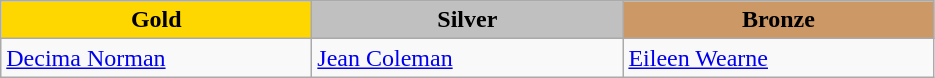<table class="wikitable" style="text-align:left">
<tr align="center">
<td width=200 bgcolor=gold><strong>Gold</strong></td>
<td width=200 bgcolor=silver><strong>Silver</strong></td>
<td width=200 bgcolor=CC9966><strong>Bronze</strong></td>
</tr>
<tr>
<td><a href='#'>Decima Norman</a><br><em></em></td>
<td><a href='#'>Jean Coleman</a><br><em></em></td>
<td><a href='#'>Eileen Wearne</a><br><em></em></td>
</tr>
</table>
